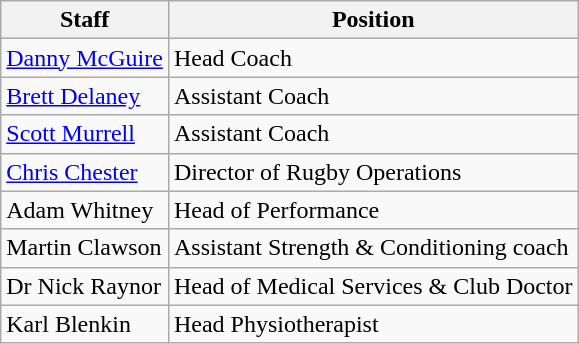<table class="wikitable">
<tr>
<th>Staff</th>
<th>Position</th>
</tr>
<tr>
<td><a href='#'>Danny McGuire</a></td>
<td>Head Coach</td>
</tr>
<tr>
<td><a href='#'>Brett Delaney</a></td>
<td>Assistant Coach</td>
</tr>
<tr>
<td><a href='#'>Scott Murrell</a></td>
<td>Assistant Coach</td>
</tr>
<tr>
<td><a href='#'>Chris Chester</a></td>
<td>Director of Rugby Operations</td>
</tr>
<tr>
<td>Adam Whitney</td>
<td>Head of Performance</td>
</tr>
<tr>
<td>Martin Clawson</td>
<td>Assistant Strength & Conditioning coach</td>
</tr>
<tr>
<td>Dr Nick Raynor</td>
<td>Head of Medical Services & Club Doctor</td>
</tr>
<tr>
<td>Karl Blenkin</td>
<td>Head Physiotherapist</td>
</tr>
</table>
